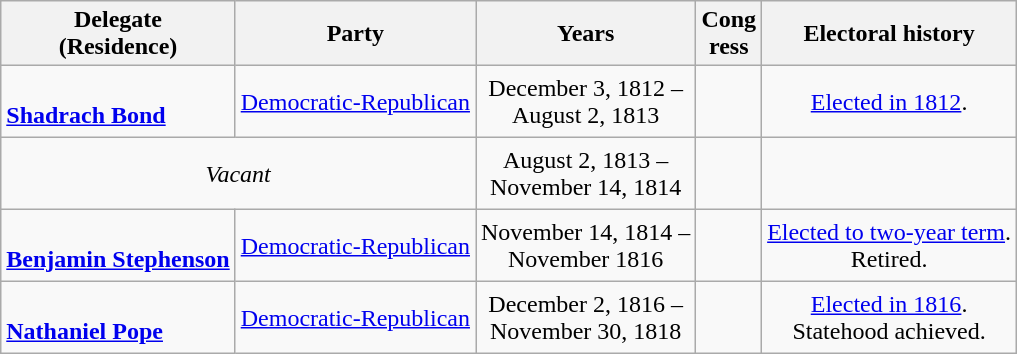<table class=wikitable style="text-align:center">
<tr>
<th>Delegate<br>(Residence)</th>
<th>Party</th>
<th>Years</th>
<th>Cong<br>ress</th>
<th>Electoral history</th>
</tr>
<tr style="height:3em">
<td align=left><br><strong><a href='#'>Shadrach Bond</a></strong><br></td>
<td><a href='#'>Democratic-Republican</a></td>
<td nowrap>December 3, 1812 –<br>August 2, 1813</td>
<td></td>
<td><a href='#'>Elected in 1812</a>.<br></td>
</tr>
<tr style="height:3em">
<td colspan=2><em>Vacant</em></td>
<td nowrap>August 2, 1813 –<br>November 14, 1814</td>
<td></td>
<td></td>
</tr>
<tr style="height:3em">
<td align=left><br><strong><a href='#'>Benjamin Stephenson</a></strong><br></td>
<td><a href='#'>Democratic-Republican</a></td>
<td nowrap>November 14, 1814 –<br>November 1816</td>
<td></td>
<td><a href='#'>Elected to two-year term</a>.<br>Retired.</td>
</tr>
<tr style="height:3em">
<td align=left><br><strong><a href='#'>Nathaniel Pope</a></strong><br></td>
<td><a href='#'>Democratic-Republican</a></td>
<td nowrap>December 2, 1816 –<br>November 30, 1818</td>
<td></td>
<td><a href='#'>Elected in 1816</a>.<br>Statehood achieved.</td>
</tr>
</table>
